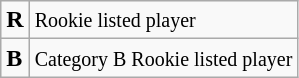<table class="wikitable">
<tr>
<td><span><strong>R</strong></span></td>
<td><small>Rookie listed player</small></td>
</tr>
<tr>
<td><span><strong>B</strong></span></td>
<td><small>Category B Rookie listed player</small></td>
</tr>
</table>
